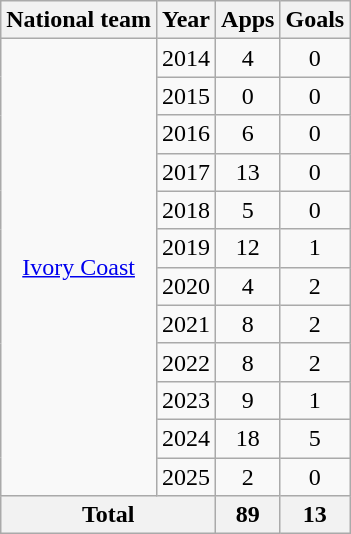<table class="wikitable" style="text-align:center">
<tr>
<th>National team</th>
<th>Year</th>
<th>Apps</th>
<th>Goals</th>
</tr>
<tr>
<td rowspan="12"><a href='#'>Ivory Coast</a></td>
<td>2014</td>
<td>4</td>
<td>0</td>
</tr>
<tr>
<td>2015</td>
<td>0</td>
<td>0</td>
</tr>
<tr>
<td>2016</td>
<td>6</td>
<td>0</td>
</tr>
<tr>
<td>2017</td>
<td>13</td>
<td>0</td>
</tr>
<tr>
<td>2018</td>
<td>5</td>
<td>0</td>
</tr>
<tr>
<td>2019</td>
<td>12</td>
<td>1</td>
</tr>
<tr>
<td>2020</td>
<td>4</td>
<td>2</td>
</tr>
<tr>
<td>2021</td>
<td>8</td>
<td>2</td>
</tr>
<tr>
<td>2022</td>
<td>8</td>
<td>2</td>
</tr>
<tr>
<td>2023</td>
<td>9</td>
<td>1</td>
</tr>
<tr>
<td>2024</td>
<td>18</td>
<td>5</td>
</tr>
<tr>
<td>2025</td>
<td>2</td>
<td>0</td>
</tr>
<tr>
<th colspan="2">Total</th>
<th>89</th>
<th>13</th>
</tr>
</table>
